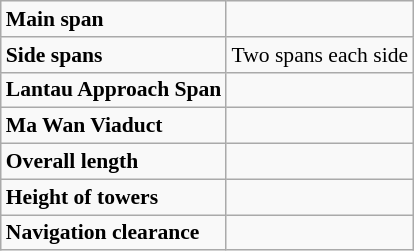<table class="wikitable" style="font-size:90%;">
<tr>
<td><strong>Main span</strong></td>
<td></td>
</tr>
<tr>
<td><strong>Side spans</strong></td>
<td>Two  spans each side</td>
</tr>
<tr>
<td><strong>Lantau Approach Span</strong></td>
<td></td>
</tr>
<tr>
<td><strong>Ma Wan Viaduct</strong></td>
<td></td>
</tr>
<tr>
<td><strong>Overall length</strong></td>
<td></td>
</tr>
<tr>
<td><strong>Height of towers</strong></td>
<td></td>
</tr>
<tr>
<td><strong>Navigation clearance</strong></td>
<td></td>
</tr>
</table>
